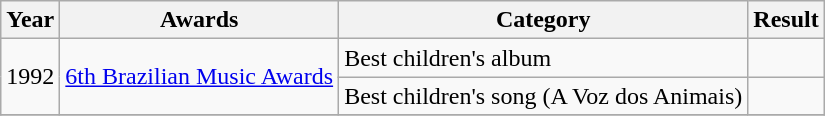<table class="wikitable">
<tr>
<th>Year</th>
<th>Awards</th>
<th>Category</th>
<th>Result</th>
</tr>
<tr>
<td rowspan="2">1992</td>
<td rowspan="2"><a href='#'>6th Brazilian Music Awards</a></td>
<td>Best children's album</td>
<td></td>
</tr>
<tr>
<td>Best children's song (A Voz dos Animais)</td>
<td></td>
</tr>
<tr>
</tr>
</table>
